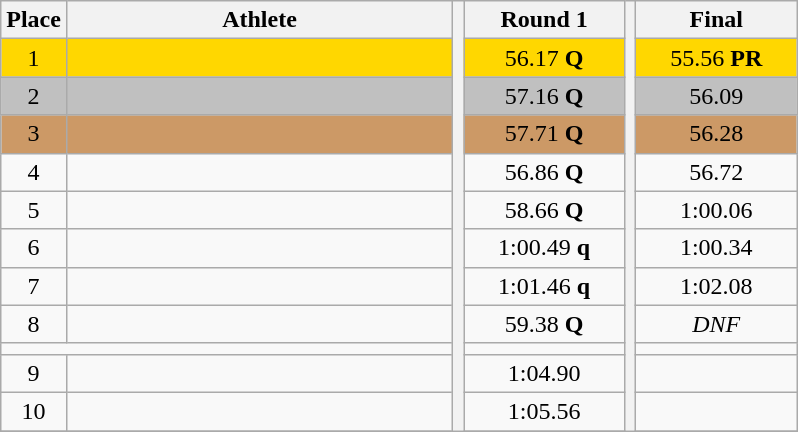<table class="wikitable" style="text-align:center">
<tr>
<th>Place</th>
<th width=250>Athlete</th>
<th rowspan=31></th>
<th width=100>Round 1</th>
<th rowspan=31></th>
<th width=100>Final</th>
</tr>
<tr bgcolor=gold>
<td>1</td>
<td align=left></td>
<td>56.17 <strong>Q</strong></td>
<td>55.56 <strong>PR</strong></td>
</tr>
<tr bgcolor=silver>
<td>2</td>
<td align=left></td>
<td>57.16 <strong>Q</strong></td>
<td>56.09</td>
</tr>
<tr bgcolor=cc9966>
<td>3</td>
<td align=left></td>
<td>57.71 <strong>Q</strong></td>
<td>56.28</td>
</tr>
<tr>
<td>4</td>
<td align=left></td>
<td>56.86 <strong>Q</strong></td>
<td>56.72</td>
</tr>
<tr>
<td>5</td>
<td align=left></td>
<td>58.66 <strong>Q</strong></td>
<td>1:00.06</td>
</tr>
<tr>
<td>6</td>
<td align=left></td>
<td>1:00.49 <strong>q</strong></td>
<td>1:00.34</td>
</tr>
<tr>
<td>7</td>
<td align=left></td>
<td>1:01.46 <strong>q</strong></td>
<td>1:02.08</td>
</tr>
<tr>
<td>8</td>
<td align=left></td>
<td>59.38 <strong>Q</strong></td>
<td><em>DNF</em></td>
</tr>
<tr>
<td colspan=10></td>
</tr>
<tr>
<td>9</td>
<td align=left></td>
<td>1:04.90</td>
<td></td>
</tr>
<tr>
<td>10</td>
<td align=left></td>
<td>1:05.56</td>
<td></td>
</tr>
<tr>
</tr>
</table>
